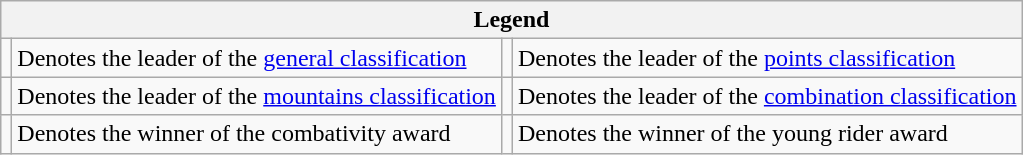<table class="wikitable">
<tr>
<th scope="col" colspan="4">Legend</th>
</tr>
<tr>
<td></td>
<td>Denotes the leader of the <a href='#'>general classification</a></td>
<td></td>
<td>Denotes the leader of the <a href='#'>points classification</a></td>
</tr>
<tr>
<td></td>
<td>Denotes the leader of the <a href='#'>mountains classification</a></td>
<td></td>
<td>Denotes the leader of the <a href='#'>combination classification</a></td>
</tr>
<tr>
<td></td>
<td>Denotes the winner of the combativity award</td>
<td></td>
<td>Denotes the winner of the young rider award</td>
</tr>
</table>
